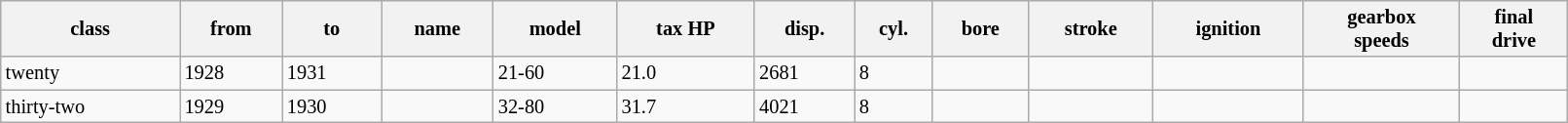<table class="wikitable" style="font-size:85%; width:85%">
<tr>
<th>class</th>
<th>from</th>
<th>to</th>
<th>name</th>
<th>model</th>
<th>tax HP</th>
<th>disp.</th>
<th>cyl.</th>
<th>bore</th>
<th>stroke</th>
<th>ignition</th>
<th>gearbox<br>speeds</th>
<th>final<br>drive</th>
</tr>
<tr>
<td>twenty</td>
<td>1928</td>
<td>1931</td>
<td></td>
<td>21-60</td>
<td>21.0</td>
<td>2681</td>
<td>8</td>
<td></td>
<td></td>
<td></td>
<td></td>
<td></td>
</tr>
<tr>
<td>thirty-two</td>
<td>1929</td>
<td>1930</td>
<td></td>
<td>32-80</td>
<td>31.7</td>
<td>4021</td>
<td>8</td>
<td></td>
<td></td>
<td></td>
<td></td>
<td></td>
</tr>
</table>
